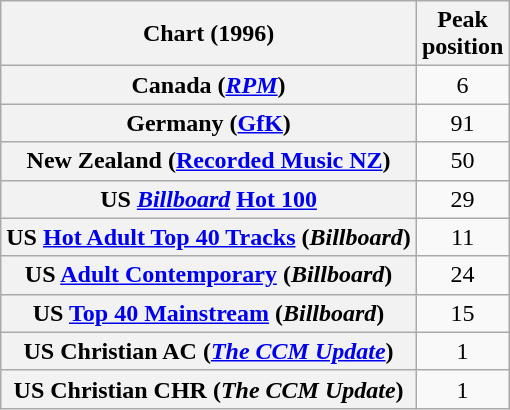<table class="wikitable sortable plainrowheaders" style="text-align:center">
<tr>
<th scope="col">Chart (1996)</th>
<th scope="col">Peak<br>position</th>
</tr>
<tr>
<th scope="row">Canada (<em><a href='#'>RPM</a></em>)</th>
<td style="text-align:center;">6</td>
</tr>
<tr>
<th scope="row">Germany (<a href='#'>GfK</a>)</th>
<td style="text-align:center;">91</td>
</tr>
<tr>
<th scope="row">New Zealand (<a href='#'>Recorded Music NZ</a>)</th>
<td style="text-align:center;">50</td>
</tr>
<tr>
<th scope="row">US <em><a href='#'>Billboard</a></em> <a href='#'>Hot 100</a></th>
<td style="text-align:center;">29</td>
</tr>
<tr>
<th scope="row">US <a href='#'>Hot Adult Top 40 Tracks</a> (<em>Billboard</em>)</th>
<td style="text-align:center;">11</td>
</tr>
<tr>
<th scope="row">US <a href='#'>Adult Contemporary</a>  (<em>Billboard</em>) </th>
<td style="text-align:center;">24</td>
</tr>
<tr>
<th scope="row">US <a href='#'>Top 40 Mainstream</a>  (<em>Billboard</em>) </th>
<td style="text-align:center;">15</td>
</tr>
<tr>
<th scope="row">US Christian AC (<em><a href='#'>The CCM Update</a></em>)</th>
<td style="text-align:center;">1</td>
</tr>
<tr>
<th scope="row">US Christian CHR (<em>The CCM Update</em>)</th>
<td style="text-align:center;">1</td>
</tr>
</table>
